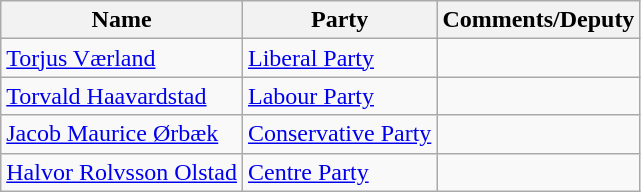<table class="wikitable">
<tr>
<th>Name</th>
<th>Party</th>
<th>Comments/Deputy</th>
</tr>
<tr>
<td><a href='#'>Torjus Værland</a></td>
<td><a href='#'>Liberal Party</a></td>
<td></td>
</tr>
<tr>
<td><a href='#'>Torvald Haavardstad</a></td>
<td><a href='#'>Labour Party</a></td>
<td></td>
</tr>
<tr>
<td><a href='#'>Jacob Maurice Ørbæk</a></td>
<td><a href='#'>Conservative Party</a></td>
<td></td>
</tr>
<tr>
<td><a href='#'>Halvor Rolvsson Olstad</a></td>
<td><a href='#'>Centre Party</a></td>
<td></td>
</tr>
</table>
